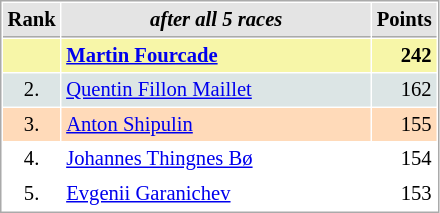<table cellspacing="1" cellpadding="3" style="border:1px solid #aaa; font-size:86%;">
<tr style="background:#e4e4e4;">
<th style="border-bottom:1px solid #aaa; width:10px;">Rank</th>
<th style="border-bottom:1px solid #aaa; width:200px; white-space:nowrap;"><em>after all 5 races</em></th>
<th style="border-bottom:1px solid #aaa; width:20px;">Points</th>
</tr>
<tr style="background:#f7f6a8;">
<td style="text-align:center"></td>
<td> <strong><a href='#'>Martin Fourcade</a></strong></td>
<td style="text-align:right"><strong>242</strong></td>
</tr>
<tr style="background:#dce5e5;">
<td style="text-align:center">2.</td>
<td> <a href='#'>Quentin Fillon Maillet</a></td>
<td style="text-align:right">162</td>
</tr>
<tr style="background:#ffdab9;">
<td style="text-align:center">3.</td>
<td> <a href='#'>Anton Shipulin</a></td>
<td style="text-align:right">155</td>
</tr>
<tr>
<td style="text-align:center">4.</td>
<td> <a href='#'>Johannes Thingnes Bø</a></td>
<td style="text-align:right">154</td>
</tr>
<tr>
<td style="text-align:center">5.</td>
<td> <a href='#'>Evgenii Garanichev</a></td>
<td style="text-align:right">153</td>
</tr>
</table>
